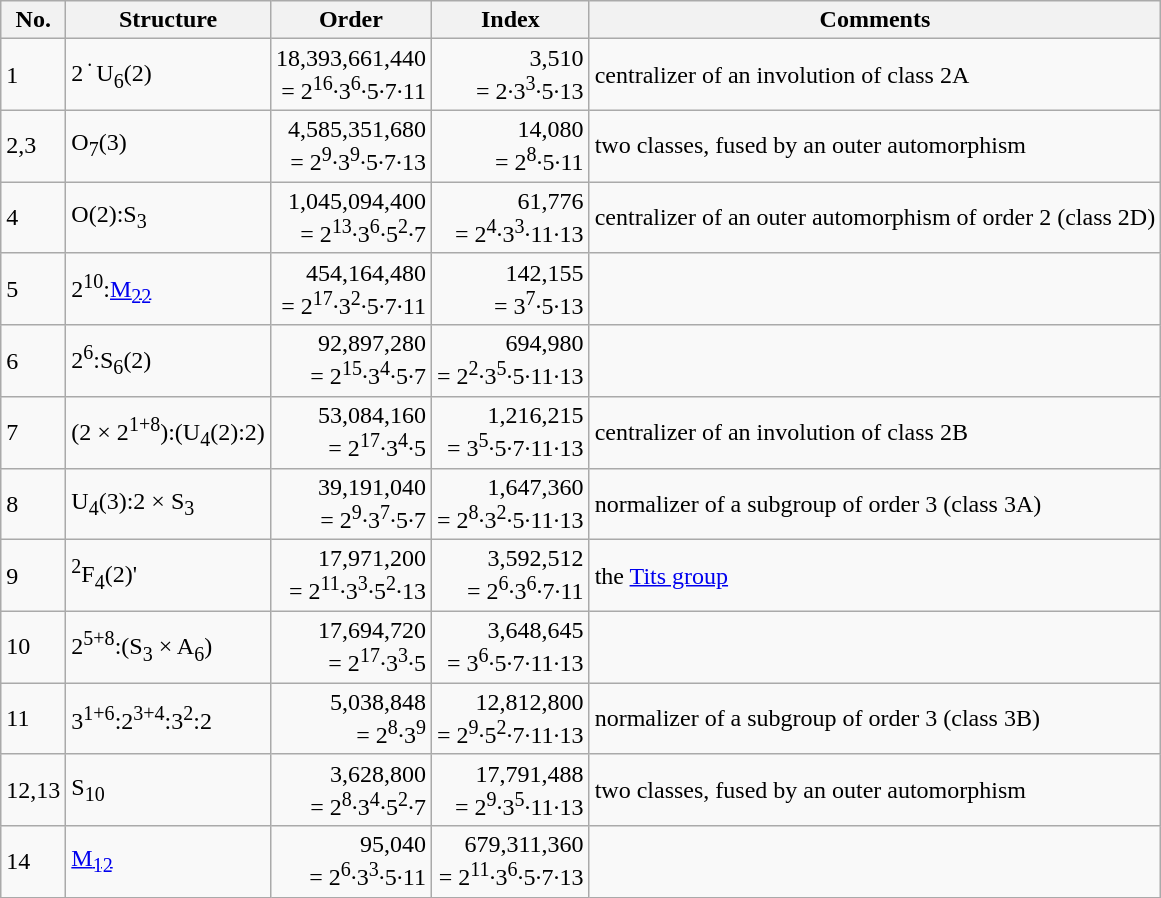<table class="wikitable">
<tr>
<th>No.</th>
<th>Structure</th>
<th>Order</th>
<th>Index</th>
<th>Comments</th>
</tr>
<tr>
<td>1</td>
<td>2<sup> · </sup>U<sub>6</sub>(2)</td>
<td align=right>18,393,661,440<br>= 2<sup>16</sup>·3<sup>6</sup>·5·7·11</td>
<td align=right>3,510<br>= 2·3<sup>3</sup>·5·13</td>
<td>centralizer of an involution of class 2A</td>
</tr>
<tr>
<td>2,3</td>
<td>O<sub>7</sub>(3)</td>
<td align=right>4,585,351,680<br>= 2<sup>9</sup>·3<sup>9</sup>·5·7·13</td>
<td align=right>14,080<br>= 2<sup>8</sup>·5·11</td>
<td>two classes, fused by an outer automorphism</td>
</tr>
<tr>
<td>4</td>
<td>O(2):S<sub>3</sub></td>
<td align=right>1,045,094,400<br>= 2<sup>13</sup>·3<sup>6</sup>·5<sup>2</sup>·7</td>
<td align=right>61,776<br>= 2<sup>4</sup>·3<sup>3</sup>·11·13</td>
<td>centralizer of an outer automorphism of order 2 (class 2D)</td>
</tr>
<tr>
<td>5</td>
<td>2<sup>10</sup>:<a href='#'>M<sub>22</sub></a></td>
<td align=right>454,164,480<br>= 2<sup>17</sup>·3<sup>2</sup>·5·7·11</td>
<td align=right>142,155<br>= 3<sup>7</sup>·5·13</td>
<td></td>
</tr>
<tr>
<td>6</td>
<td>2<sup>6</sup>:S<sub>6</sub>(2)</td>
<td align=right>92,897,280<br>= 2<sup>15</sup>·3<sup>4</sup>·5·7</td>
<td align=right>694,980<br>= 2<sup>2</sup>·3<sup>5</sup>·5·11·13</td>
<td></td>
</tr>
<tr>
<td>7</td>
<td>(2 × 2<sup>1+8</sup>):(U<sub>4</sub>(2):2)</td>
<td align=right>53,084,160<br>= 2<sup>17</sup>·3<sup>4</sup>·5</td>
<td align=right>1,216,215<br>= 3<sup>5</sup>·5·7·11·13</td>
<td>centralizer of an involution of class 2B</td>
</tr>
<tr>
<td>8</td>
<td>U<sub>4</sub>(3):2 × S<sub>3</sub></td>
<td align=right>39,191,040<br>= 2<sup>9</sup>·3<sup>7</sup>·5·7</td>
<td align=right>1,647,360<br>= 2<sup>8</sup>·3<sup>2</sup>·5·11·13</td>
<td>normalizer of a subgroup of order 3 (class 3A)</td>
</tr>
<tr>
<td>9</td>
<td><sup>2</sup>F<sub>4</sub>(2)'</td>
<td align=right>17,971,200<br>= 2<sup>11</sup>·3<sup>3</sup>·5<sup>2</sup>·13</td>
<td align=right>3,592,512<br>= 2<sup>6</sup>·3<sup>6</sup>·7·11</td>
<td>the <a href='#'>Tits group</a></td>
</tr>
<tr>
<td>10</td>
<td>2<sup>5+8</sup>:(S<sub>3</sub> × A<sub>6</sub>)</td>
<td align=right>17,694,720<br>= 2<sup>17</sup>·3<sup>3</sup>·5</td>
<td align=right>3,648,645<br>= 3<sup>6</sup>·5·7·11·13</td>
<td></td>
</tr>
<tr>
<td>11</td>
<td>3<sup>1+6</sup>:2<sup>3+4</sup>:3<sup>2</sup>:2</td>
<td align=right>5,038,848<br>= 2<sup>8</sup>·3<sup>9</sup></td>
<td align=right>12,812,800<br>= 2<sup>9</sup>·5<sup>2</sup>·7·11·13</td>
<td>normalizer of a subgroup of order 3 (class 3B)</td>
</tr>
<tr>
<td>12,13</td>
<td>S<sub>10</sub></td>
<td align=right>3,628,800<br>= 2<sup>8</sup>·3<sup>4</sup>·5<sup>2</sup>·7</td>
<td align=right>17,791,488<br>= 2<sup>9</sup>·3<sup>5</sup>·11·13</td>
<td>two classes, fused by an outer automorphism</td>
</tr>
<tr>
<td>14</td>
<td><a href='#'>M<sub>12</sub></a></td>
<td align=right>95,040<br>= 2<sup>6</sup>·3<sup>3</sup>·5·11</td>
<td align=right>679,311,360<br>= 2<sup>11</sup>·3<sup>6</sup>·5·7·13</td>
<td></td>
</tr>
</table>
